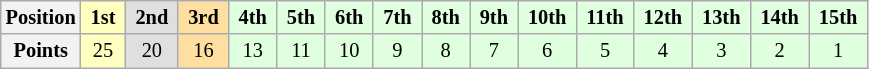<table class="wikitable" style="font-size:85%; text-align:center">
<tr>
<th>Position</th>
<td style="background:#ffffbf;"> <strong>1st</strong> </td>
<td style="background:#dfdfdf;"> <strong>2nd</strong> </td>
<td style="background:#ffdf9f;"> <strong>3rd</strong> </td>
<td style="background:#dfffdf;"> <strong>4th</strong> </td>
<td style="background:#dfffdf;"> <strong>5th</strong> </td>
<td style="background:#dfffdf;"> <strong>6th</strong> </td>
<td style="background:#dfffdf;"> <strong>7th</strong> </td>
<td style="background:#dfffdf;"> <strong>8th</strong> </td>
<td style="background:#dfffdf;"> <strong>9th</strong> </td>
<td style="background:#dfffdf;"> <strong>10th</strong> </td>
<td style="background:#dfffdf;"> <strong>11th</strong> </td>
<td style="background:#dfffdf;"> <strong>12th</strong> </td>
<td style="background:#dfffdf;"> <strong>13th</strong> </td>
<td style="background:#dfffdf;"> <strong>14th</strong> </td>
<td style="background:#dfffdf;"> <strong>15th</strong> </td>
</tr>
<tr>
<th>Points</th>
<td style="background:#ffffbf;">25</td>
<td style="background:#dfdfdf;">20</td>
<td style="background:#ffdf9f;">16</td>
<td style="background:#dfffdf;">13</td>
<td style="background:#dfffdf;">11</td>
<td style="background:#dfffdf;">10</td>
<td style="background:#dfffdf;">9</td>
<td style="background:#dfffdf;">8</td>
<td style="background:#dfffdf;">7</td>
<td style="background:#dfffdf;">6</td>
<td style="background:#dfffdf;">5</td>
<td style="background:#dfffdf;">4</td>
<td style="background:#dfffdf;">3</td>
<td style="background:#dfffdf;">2</td>
<td style="background:#dfffdf;">1</td>
</tr>
</table>
